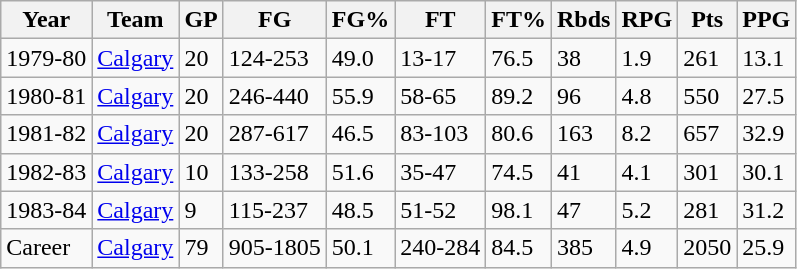<table class="wikitable">
<tr>
<th>Year</th>
<th>Team</th>
<th>GP</th>
<th>FG</th>
<th>FG%</th>
<th>FT</th>
<th>FT%</th>
<th>Rbds</th>
<th>RPG</th>
<th>Pts</th>
<th>PPG</th>
</tr>
<tr>
<td>1979-80</td>
<td><a href='#'>Calgary</a></td>
<td>20</td>
<td>124-253</td>
<td>49.0</td>
<td>13-17</td>
<td>76.5</td>
<td>38</td>
<td>1.9</td>
<td>261</td>
<td>13.1</td>
</tr>
<tr>
<td>1980-81</td>
<td><a href='#'>Calgary</a></td>
<td>20</td>
<td>246-440</td>
<td>55.9</td>
<td>58-65</td>
<td>89.2</td>
<td>96</td>
<td>4.8</td>
<td>550</td>
<td>27.5</td>
</tr>
<tr>
<td>1981-82</td>
<td><a href='#'>Calgary</a></td>
<td>20</td>
<td>287-617</td>
<td>46.5</td>
<td>83-103</td>
<td>80.6</td>
<td>163</td>
<td>8.2</td>
<td>657</td>
<td>32.9</td>
</tr>
<tr>
<td>1982-83</td>
<td><a href='#'>Calgary</a></td>
<td>10</td>
<td>133-258</td>
<td>51.6</td>
<td>35-47</td>
<td>74.5</td>
<td>41</td>
<td>4.1</td>
<td>301</td>
<td>30.1</td>
</tr>
<tr>
<td>1983-84</td>
<td><a href='#'>Calgary</a></td>
<td>9</td>
<td>115-237</td>
<td>48.5</td>
<td>51-52</td>
<td>98.1</td>
<td>47</td>
<td>5.2</td>
<td>281</td>
<td>31.2</td>
</tr>
<tr>
<td>Career</td>
<td><a href='#'>Calgary</a></td>
<td>79</td>
<td>905-1805</td>
<td>50.1</td>
<td>240-284</td>
<td>84.5</td>
<td>385</td>
<td>4.9</td>
<td>2050</td>
<td>25.9</td>
</tr>
</table>
